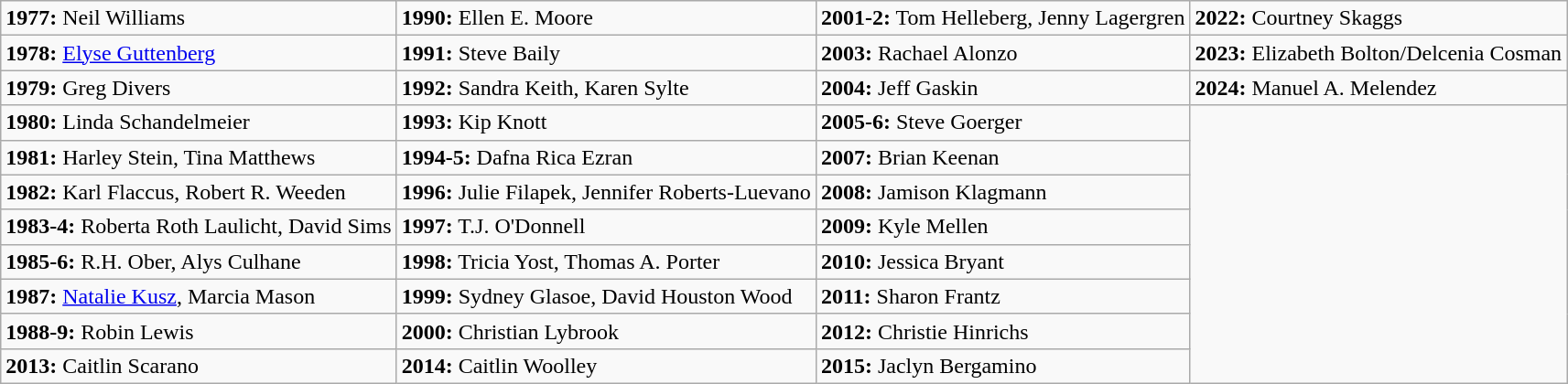<table class="wikitable" border="1">
<tr>
<td><strong>1977:</strong> Neil Williams</td>
<td><strong>1990:</strong> Ellen E. Moore</td>
<td><strong>2001-2:</strong> Tom Helleberg, Jenny Lagergren</td>
<td><strong>2022:</strong> Courtney Skaggs</td>
</tr>
<tr>
<td><strong>1978:</strong> <a href='#'>Elyse Guttenberg</a></td>
<td><strong>1991:</strong> Steve Baily</td>
<td><strong>2003:</strong> Rachael Alonzo</td>
<td><strong>2023:</strong> Elizabeth Bolton/Delcenia Cosman</td>
</tr>
<tr>
<td><strong>1979:</strong> Greg Divers</td>
<td><strong>1992:</strong> Sandra Keith, Karen Sylte</td>
<td><strong>2004:</strong> Jeff Gaskin</td>
<td><strong>2024:</strong> Manuel A. Melendez</td>
</tr>
<tr>
<td><strong>1980:</strong> Linda Schandelmeier</td>
<td><strong>1993:</strong> Kip Knott</td>
<td><strong>2005-6:</strong> Steve Goerger</td>
</tr>
<tr>
<td><strong>1981:</strong> Harley Stein, Tina Matthews</td>
<td><strong>1994-5:</strong> Dafna Rica Ezran</td>
<td><strong>2007:</strong> Brian Keenan</td>
</tr>
<tr>
<td><strong>1982:</strong> Karl Flaccus, Robert R. Weeden</td>
<td><strong>1996:</strong> Julie Filapek, Jennifer Roberts-Luevano</td>
<td><strong>2008:</strong> Jamison Klagmann</td>
</tr>
<tr>
<td><strong>1983-4:</strong> Roberta Roth Laulicht, David Sims</td>
<td><strong>1997:</strong> T.J. O'Donnell</td>
<td><strong>2009:</strong> Kyle Mellen</td>
</tr>
<tr>
<td><strong>1985-6:</strong> R.H. Ober, Alys Culhane</td>
<td><strong>1998:</strong> Tricia Yost, Thomas A. Porter</td>
<td><strong>2010:</strong> Jessica Bryant</td>
</tr>
<tr>
<td><strong>1987:</strong> <a href='#'>Natalie Kusz</a>, Marcia Mason</td>
<td><strong>1999:</strong> Sydney Glasoe, David Houston Wood</td>
<td><strong>2011:</strong> Sharon Frantz</td>
</tr>
<tr>
<td><strong>1988-9:</strong> Robin Lewis</td>
<td><strong>2000:</strong> Christian Lybrook</td>
<td><strong>2012:</strong> Christie Hinrichs</td>
</tr>
<tr>
<td><strong>2013:</strong> Caitlin Scarano</td>
<td><strong>2014:</strong> Caitlin Woolley</td>
<td><strong>2015:</strong> Jaclyn Bergamino</td>
</tr>
</table>
